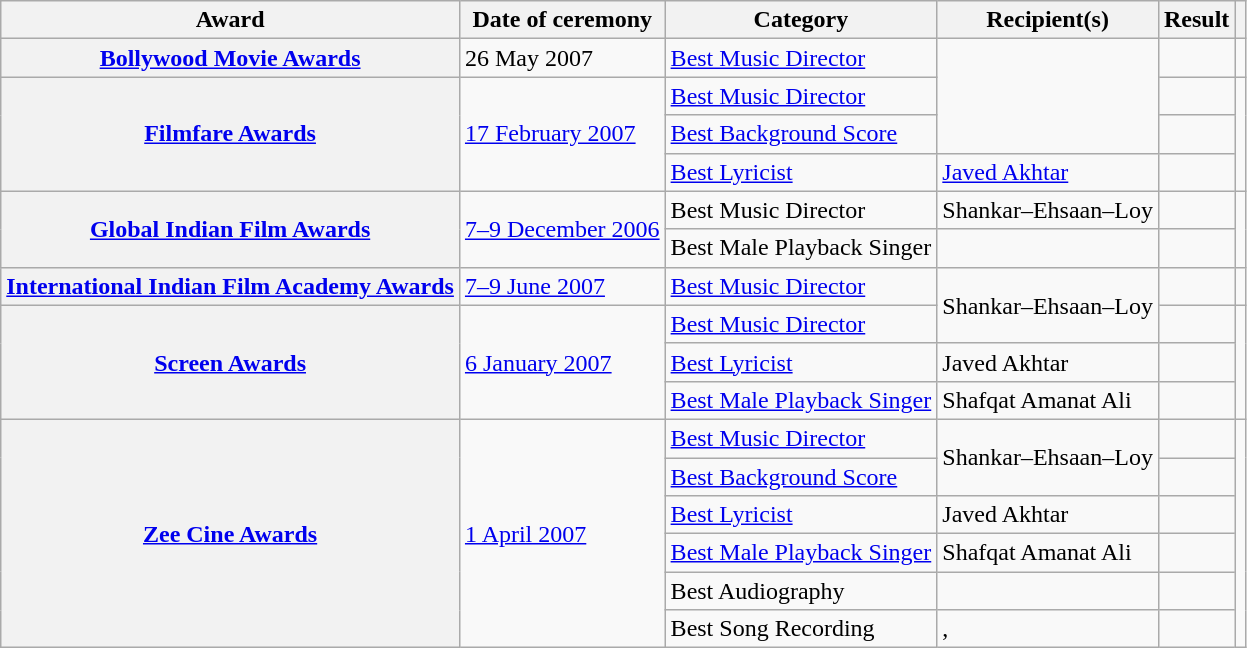<table class="wikitable plainrowheaders sortable">
<tr>
<th scope="col">Award</th>
<th scope="col">Date of ceremony</th>
<th scope="col">Category</th>
<th scope="col">Recipient(s)</th>
<th scope="col">Result</th>
<th scope="col" class="unsortable"></th>
</tr>
<tr>
<th scope="row"><a href='#'>Bollywood Movie Awards</a></th>
<td>26 May 2007</td>
<td><a href='#'>Best Music Director</a></td>
<td rowspan="3"></td>
<td></td>
<td style="text-align:center;"></td>
</tr>
<tr>
<th scope="row" rowspan="3"><a href='#'>Filmfare Awards</a></th>
<td rowspan="3"><a href='#'>17 February 2007</a></td>
<td><a href='#'>Best Music Director</a></td>
<td></td>
<td style="text-align:center;" rowspan="3"></td>
</tr>
<tr>
<td><a href='#'>Best Background Score</a></td>
<td></td>
</tr>
<tr>
<td><a href='#'>Best Lyricist</a></td>
<td><a href='#'>Javed Akhtar</a></td>
<td></td>
</tr>
<tr>
<th rowspan="2" scope="row"><a href='#'>Global Indian Film Awards</a></th>
<td rowspan="2"><a href='#'>7–9 December 2006</a></td>
<td>Best Music Director</td>
<td>Shankar–Ehsaan–Loy</td>
<td></td>
<td rowspan="2" style="text-align:center;"></td>
</tr>
<tr>
<td>Best Male Playback Singer</td>
<td></td>
<td></td>
</tr>
<tr>
<th scope="row"><a href='#'>International Indian Film Academy Awards</a></th>
<td><a href='#'>7–9 June 2007</a></td>
<td><a href='#'>Best Music Director</a></td>
<td rowspan="2">Shankar–Ehsaan–Loy</td>
<td></td>
<td style="text-align:center;"></td>
</tr>
<tr>
<th scope="row" rowspan="3"><a href='#'>Screen Awards</a></th>
<td rowspan="3"><a href='#'>6 January 2007</a></td>
<td><a href='#'>Best Music Director</a></td>
<td></td>
<td style="text-align:center;" rowspan="3"></td>
</tr>
<tr>
<td><a href='#'>Best Lyricist</a></td>
<td>Javed Akhtar</td>
<td></td>
</tr>
<tr>
<td><a href='#'>Best Male Playback Singer</a></td>
<td>Shafqat Amanat Ali</td>
<td></td>
</tr>
<tr>
<th scope="row" rowspan="6"><a href='#'>Zee Cine Awards</a></th>
<td rowspan="6"><a href='#'>1 April 2007</a></td>
<td><a href='#'>Best Music Director</a></td>
<td rowspan="2">Shankar–Ehsaan–Loy</td>
<td></td>
<td style="text-align:center;" rowspan="6"></td>
</tr>
<tr>
<td><a href='#'>Best Background Score</a></td>
<td></td>
</tr>
<tr>
<td><a href='#'>Best Lyricist</a></td>
<td>Javed Akhtar</td>
<td></td>
</tr>
<tr>
<td><a href='#'>Best Male Playback Singer</a></td>
<td>Shafqat Amanat Ali</td>
<td></td>
</tr>
<tr>
<td>Best Audiography</td>
<td></td>
<td></td>
</tr>
<tr>
<td>Best Song Recording</td>
<td>, </td>
<td></td>
</tr>
</table>
